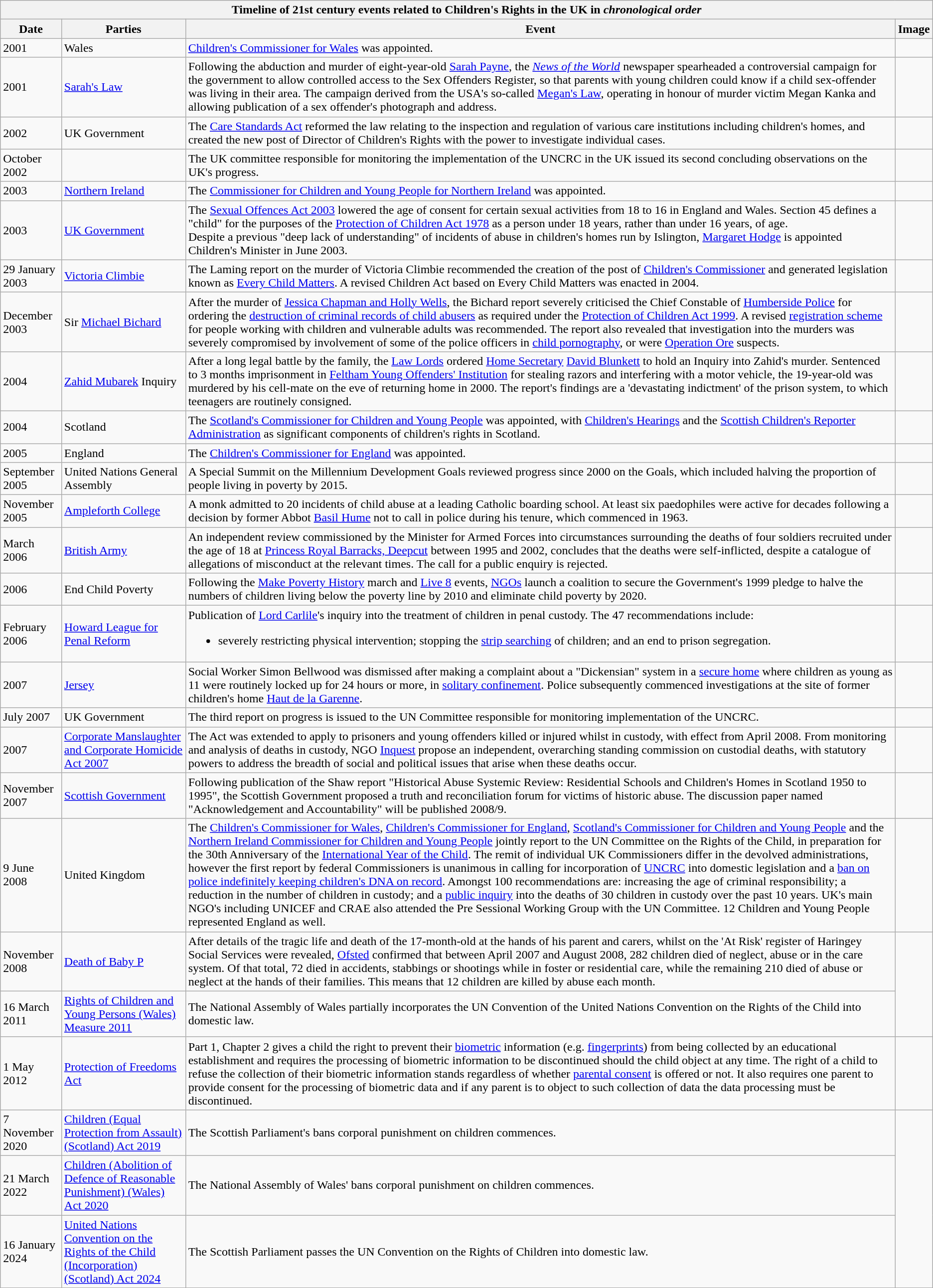<table class="wikitable">
<tr>
<th align="center" colspan="6"><strong>Timeline of 21st century events related to Children's Rights in the UK</strong> in <em>chronological order</em></th>
</tr>
<tr>
<th>Date</th>
<th>Parties</th>
<th>Event</th>
<th>Image</th>
</tr>
<tr>
<td>2001</td>
<td>Wales</td>
<td><a href='#'>Children's Commissioner for Wales</a> was appointed.</td>
<td></td>
</tr>
<tr>
<td>2001</td>
<td><a href='#'>Sarah's Law</a></td>
<td>Following the abduction and murder of eight-year-old <a href='#'>Sarah Payne</a>, the <em><a href='#'>News of the World</a></em> newspaper spearheaded a controversial campaign for the government to allow controlled access to the Sex Offenders Register, so that parents with young children could know if a child sex-offender was living in their area. The campaign derived from the USA's so-called <a href='#'>Megan's Law</a>, operating in honour of murder victim Megan Kanka and allowing publication of a sex offender's photograph and address.</td>
<td></td>
</tr>
<tr>
<td>2002</td>
<td>UK Government</td>
<td>The <a href='#'>Care Standards Act</a> reformed the law relating to the inspection and regulation of various care institutions including children's homes, and created the new post of Director of Children's Rights with the power to investigate individual cases.</td>
<td></td>
</tr>
<tr>
<td>October 2002</td>
<td></td>
<td>The UK committee responsible for monitoring the implementation of the UNCRC in the UK issued its second concluding observations on the UK's progress.</td>
<td></td>
</tr>
<tr>
<td>2003</td>
<td><a href='#'>Northern Ireland</a></td>
<td>The <a href='#'>Commissioner for Children and Young People for Northern Ireland</a> was appointed.</td>
<td></td>
</tr>
<tr>
<td>2003</td>
<td><a href='#'>UK Government</a></td>
<td>The <a href='#'>Sexual Offences Act 2003</a> lowered the age of consent for certain sexual activities from 18 to 16 in England and Wales. Section 45 defines a "child" for the purposes of the <a href='#'>Protection of Children Act 1978</a> as a person under 18 years, rather than under 16 years, of age.<br>Despite a previous "deep lack of understanding" of incidents of abuse in children's homes run by Islington, <a href='#'>Margaret Hodge</a> is appointed Children's Minister in June 2003.</td>
<td></td>
</tr>
<tr>
<td>29 January 2003</td>
<td><a href='#'>Victoria Climbie</a></td>
<td>The Laming report on the murder of Victoria Climbie recommended the creation of the post of <a href='#'>Children's Commissioner</a> and generated legislation known as <a href='#'>Every Child Matters</a>. A revised Children Act based on Every Child Matters was enacted in 2004.</td>
<td></td>
</tr>
<tr>
<td>December 2003</td>
<td>Sir <a href='#'>Michael Bichard</a></td>
<td>After the murder of <a href='#'>Jessica Chapman and Holly Wells</a>, the Bichard report severely criticised the Chief Constable of <a href='#'>Humberside Police</a> for ordering the <a href='#'>destruction of criminal records of child abusers</a> as required under the <a href='#'>Protection of Children Act 1999</a>. A revised <a href='#'>registration scheme</a> for people working with children and vulnerable adults was recommended. The report also revealed that investigation into the murders was severely compromised by involvement of some of the police officers in <a href='#'>child pornography</a>, or were <a href='#'>Operation Ore</a> suspects.</td>
<td></td>
</tr>
<tr>
<td>2004</td>
<td><a href='#'>Zahid Mubarek</a> Inquiry</td>
<td>After a long legal battle by the family, the <a href='#'>Law Lords</a> ordered <a href='#'>Home Secretary</a> <a href='#'>David Blunkett</a> to hold an Inquiry into Zahid's murder. Sentenced to 3 months imprisonment in <a href='#'>Feltham Young Offenders' Institution</a> for stealing razors and interfering with a motor vehicle, the 19-year-old was murdered by his cell-mate on the eve of returning home in 2000. The report's findings are a 'devastating indictment' of the prison system, to which teenagers are routinely consigned.</td>
<td></td>
</tr>
<tr>
<td>2004</td>
<td>Scotland</td>
<td>The <a href='#'>Scotland's Commissioner for Children and Young People</a> was appointed, with <a href='#'>Children's Hearings</a> and the <a href='#'>Scottish Children's Reporter Administration</a> as significant components of children's rights in Scotland.</td>
<td></td>
</tr>
<tr>
<td>2005</td>
<td>England</td>
<td>The <a href='#'>Children's Commissioner for England</a> was appointed.</td>
<td></td>
</tr>
<tr>
<td>September 2005</td>
<td>United Nations General Assembly</td>
<td>A Special Summit on the Millennium Development Goals reviewed progress since 2000 on the Goals, which included halving the proportion of people living in poverty by 2015.</td>
<td></td>
</tr>
<tr>
<td>November 2005</td>
<td><a href='#'>Ampleforth College</a></td>
<td>A monk admitted to 20 incidents of child abuse at a leading Catholic boarding school. At least six paedophiles were active for decades following a decision by former Abbot <a href='#'>Basil Hume</a> not to call in police during his tenure, which commenced in 1963.</td>
<td></td>
</tr>
<tr>
<td>March 2006</td>
<td><a href='#'>British Army</a></td>
<td>An independent review commissioned by the Minister for Armed Forces into circumstances surrounding the deaths of four soldiers recruited under the age of 18 at <a href='#'>Princess Royal Barracks, Deepcut</a> between 1995 and 2002, concludes that the deaths were self-inflicted, despite a catalogue of allegations of misconduct at the relevant times. The call for a public enquiry is rejected.</td>
<td></td>
</tr>
<tr>
<td>2006</td>
<td>End Child Poverty</td>
<td>Following the <a href='#'>Make Poverty History</a> march and <a href='#'>Live 8</a> events, <a href='#'>NGOs</a> launch a coalition to secure the Government's 1999 pledge to halve the numbers of children living below the poverty line by 2010 and eliminate child poverty by 2020.</td>
<td></td>
</tr>
<tr>
<td>February 2006</td>
<td><a href='#'>Howard League for Penal Reform</a></td>
<td>Publication of <a href='#'>Lord Carlile</a>'s inquiry into the treatment of children in penal custody. The 47 recommendations include:<br><ul><li>severely restricting physical intervention; stopping the <a href='#'>strip searching</a> of children; and an end to prison segregation.</li></ul></td>
<td></td>
</tr>
<tr>
<td>2007</td>
<td><a href='#'>Jersey</a></td>
<td>Social Worker Simon Bellwood was dismissed after making a complaint about a "Dickensian" system in a <a href='#'>secure home</a> where children as young as 11 were routinely locked up for 24 hours or more, in <a href='#'>solitary confinement</a>. Police subsequently commenced investigations at the site of former children's home <a href='#'>Haut de la Garenne</a>.</td>
<td></td>
</tr>
<tr>
<td>July 2007</td>
<td>UK Government</td>
<td>The third report on progress is issued to the UN Committee responsible for monitoring implementation of the UNCRC.</td>
<td></td>
</tr>
<tr>
<td>2007</td>
<td><a href='#'>Corporate Manslaughter and Corporate Homicide Act 2007</a></td>
<td>The Act was extended to apply to prisoners and young offenders killed or injured whilst in custody, with effect from April 2008. From monitoring and analysis of deaths in custody, NGO <a href='#'>Inquest</a> propose an independent, overarching standing commission on custodial deaths, with statutory powers to address the breadth of social and political issues that arise when these deaths occur.<br></td>
<td></td>
</tr>
<tr>
<td>November 2007</td>
<td><a href='#'>Scottish Government</a></td>
<td>Following publication of the Shaw report "Historical Abuse Systemic Review: Residential Schools and Children's Homes in Scotland 1950 to 1995", the Scottish Government proposed a truth and reconciliation forum for victims of historic abuse. The discussion paper named "Acknowledgement and Accountability" will be published 2008/9.</td>
<td></td>
</tr>
<tr>
<td>9 June 2008</td>
<td>United Kingdom</td>
<td>The <a href='#'>Children's Commissioner for Wales</a>, <a href='#'>Children's Commissioner for England</a>, <a href='#'>Scotland's Commissioner for Children and Young People</a> and the <a href='#'>Northern Ireland Commissioner for Children and Young People</a> jointly report to the UN Committee on the Rights of the Child, in preparation for the 30th Anniversary of the <a href='#'>International Year of the Child</a>. The remit of individual UK Commissioners differ in the devolved administrations, however the first report by federal Commissioners is unanimous in calling for incorporation of <a href='#'>UNCRC</a> into domestic legislation and a <a href='#'>ban on police indefinitely keeping children's DNA on record</a>. Amongst 100 recommendations are: increasing the age of criminal responsibility; a reduction in the number of children in custody; and a <a href='#'>public inquiry</a> into the deaths of 30 children in custody over the past 10 years. UK's main NGO's including UNICEF and CRAE also attended the Pre Sessional Working Group with the UN Committee. 12 Children and Young People represented England as well.</td>
<td></td>
</tr>
<tr>
<td>November 2008</td>
<td><a href='#'>Death of Baby P</a></td>
<td>After details of the tragic life and death of the 17-month-old at the hands of his parent and carers, whilst on the 'At Risk' register of Haringey Social Services were revealed, <a href='#'>Ofsted</a> confirmed that between April 2007 and August 2008, 282 children died of neglect, abuse or in the care system. Of that total, 72 died in accidents, stabbings or shootings while in foster or residential care, while the remaining 210 died of abuse or neglect at the hands of their families. This means that 12 children are killed by abuse each month.</td>
</tr>
<tr>
<td>16 March 2011</td>
<td><a href='#'>Rights of Children and Young Persons (Wales) Measure 2011</a></td>
<td>The National Assembly of Wales partially incorporates the UN Convention of the United Nations Convention on the Rights of the Child into domestic law.</td>
</tr>
<tr>
<td>1 May 2012</td>
<td><a href='#'>Protection of Freedoms Act</a></td>
<td>Part 1, Chapter 2 gives a child the right to prevent their <a href='#'>biometric</a> information (e.g. <a href='#'>fingerprints</a>) from being collected by an educational establishment and requires the processing of biometric information to be discontinued should the child object at any time. The right of a child to refuse the collection of their biometric information stands regardless of whether <a href='#'>parental consent</a> is offered or not. It also requires one parent to provide consent for the processing of biometric data and if any parent is to object to such collection of data the data processing must be discontinued.</td>
<td></td>
</tr>
<tr>
<td>7 November 2020</td>
<td><a href='#'>Children (Equal Protection from Assault) (Scotland) Act 2019</a></td>
<td>The Scottish Parliament's bans corporal punishment on children commences.</td>
</tr>
<tr>
<td>21 March 2022</td>
<td><a href='#'>Children (Abolition of Defence of Reasonable Punishment) (Wales) Act 2020</a></td>
<td>The National Assembly of Wales' bans corporal punishment on children commences.</td>
</tr>
<tr>
<td>16 January 2024</td>
<td><a href='#'>United Nations Convention on the Rights of the Child (Incorporation) (Scotland) Act 2024</a></td>
<td>The Scottish Parliament passes the UN Convention on the Rights of Children into domestic law.</td>
</tr>
<tr>
</tr>
</table>
